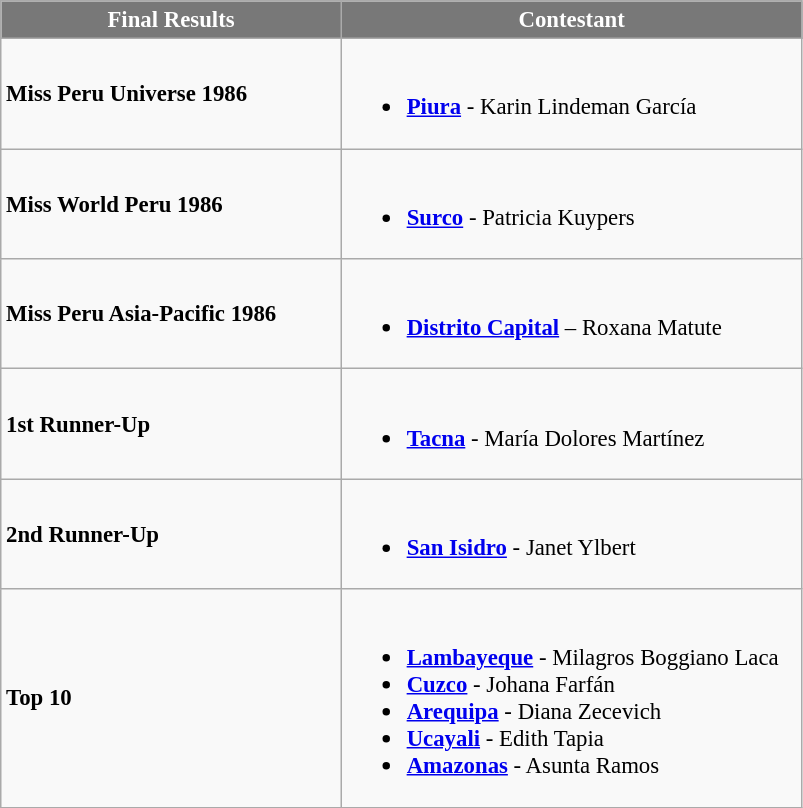<table class="wikitable sortable" style="font-size: 95%;">
<tr>
<th width="220" style="background-color:#787878;color:#FFFFFF;">Final Results</th>
<th width="300" style="background-color:#787878;color:#FFFFFF;">Contestant</th>
</tr>
<tr>
<td><strong>Miss Peru Universe 1986</strong></td>
<td><br><ul><li> <strong><a href='#'>Piura</a></strong> - Karin Lindeman García</li></ul></td>
</tr>
<tr>
<td><strong>Miss World Peru 1986</strong></td>
<td><br><ul><li> <strong><a href='#'>Surco</a></strong> - Patricia Kuypers</li></ul></td>
</tr>
<tr>
<td><strong>Miss Peru Asia-Pacific 1986</strong></td>
<td><br><ul><li> <strong><a href='#'>Distrito Capital</a></strong> – Roxana Matute</li></ul></td>
</tr>
<tr>
<td><strong>1st Runner-Up</strong></td>
<td><br><ul><li> <strong><a href='#'>Tacna</a></strong> - María Dolores Martínez</li></ul></td>
</tr>
<tr>
<td><strong>2nd Runner-Up</strong></td>
<td><br><ul><li>  <strong><a href='#'>San Isidro</a></strong> - Janet Ylbert</li></ul></td>
</tr>
<tr>
<td><strong>Top 10</strong></td>
<td><br><ul><li> <strong><a href='#'>Lambayeque</a></strong> - Milagros Boggiano Laca</li><li> <strong><a href='#'>Cuzco</a></strong> - Johana Farfán</li><li> <strong><a href='#'>Arequipa</a></strong> - Diana Zecevich</li><li> <strong><a href='#'>Ucayali</a></strong> - Edith Tapia</li><li> <strong><a href='#'>Amazonas</a></strong> - Asunta Ramos</li></ul></td>
</tr>
</table>
